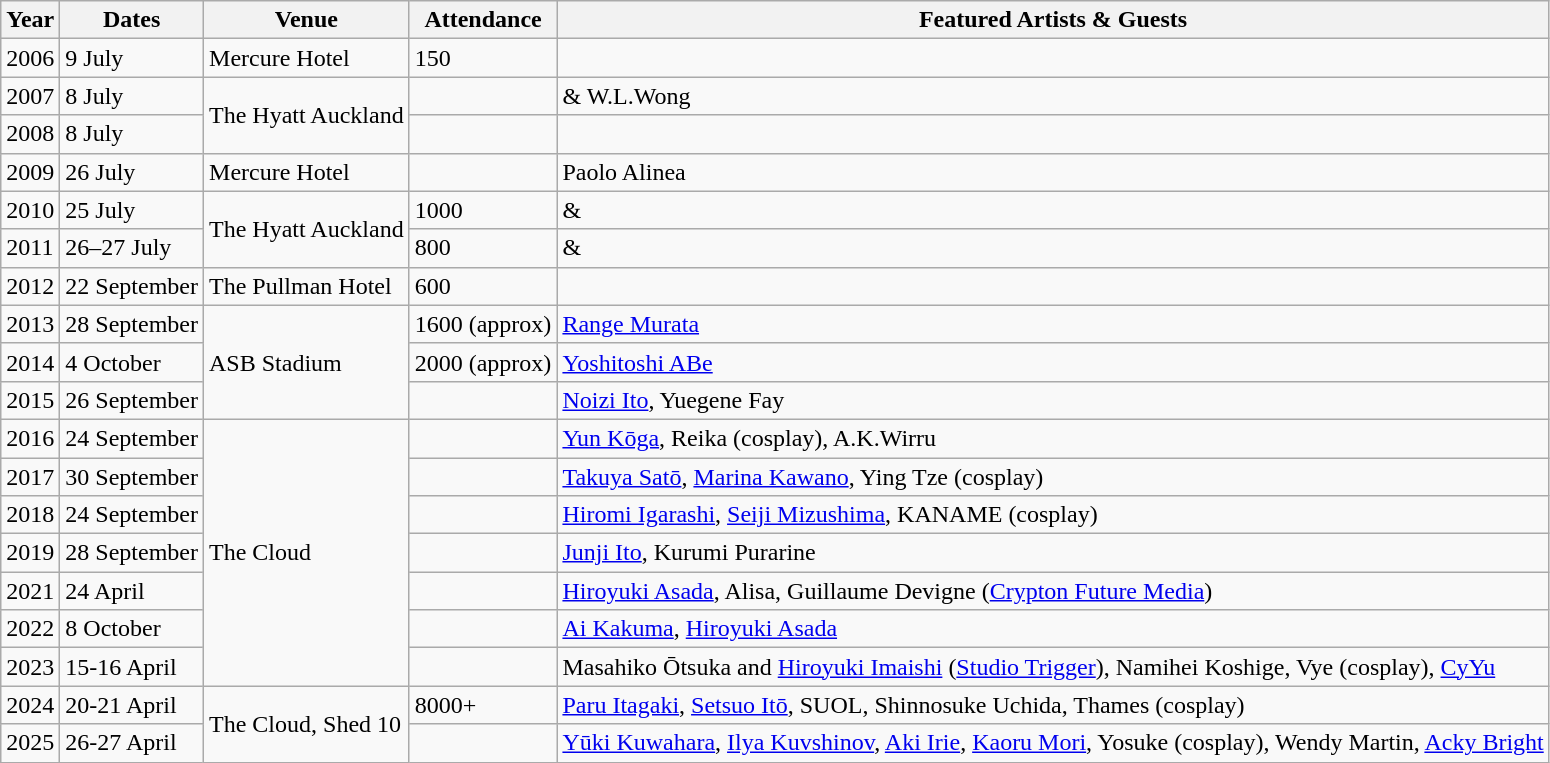<table class="wikitable" border="1">
<tr>
<th>Year</th>
<th>Dates</th>
<th>Venue</th>
<th>Attendance</th>
<th>Featured Artists & Guests</th>
</tr>
<tr>
<td>2006</td>
<td>9 July</td>
<td>Mercure Hotel</td>
<td>150</td>
<td></td>
</tr>
<tr>
<td>2007</td>
<td>8 July</td>
<td rowspan="2">The Hyatt Auckland</td>
<td></td>
<td> & W.L.Wong</td>
</tr>
<tr>
<td>2008</td>
<td>8 July</td>
<td></td>
<td></td>
</tr>
<tr>
<td>2009</td>
<td>26 July</td>
<td>Mercure Hotel</td>
<td></td>
<td>Paolo Alinea</td>
</tr>
<tr>
<td>2010</td>
<td>25 July</td>
<td rowspan="2">The Hyatt Auckland</td>
<td>1000</td>
<td> & </td>
</tr>
<tr>
<td>2011</td>
<td>26–27 July</td>
<td>800</td>
<td> & </td>
</tr>
<tr>
<td>2012</td>
<td>22 September</td>
<td>The Pullman Hotel</td>
<td>600</td>
<td></td>
</tr>
<tr>
<td>2013</td>
<td>28 September</td>
<td rowspan="3">ASB Stadium</td>
<td>1600 (approx)</td>
<td><a href='#'>Range Murata</a></td>
</tr>
<tr>
<td>2014</td>
<td>4 October</td>
<td>2000 (approx)</td>
<td><a href='#'>Yoshitoshi ABe</a></td>
</tr>
<tr>
<td>2015</td>
<td>26 September</td>
<td></td>
<td><a href='#'>Noizi Ito</a>, Yuegene Fay</td>
</tr>
<tr>
<td>2016</td>
<td>24 September</td>
<td rowspan="7">The Cloud</td>
<td></td>
<td><a href='#'>Yun Kōga</a>, Reika (cosplay), A.K.Wirru</td>
</tr>
<tr>
<td>2017</td>
<td>30 September</td>
<td></td>
<td><a href='#'> Takuya Satō</a>, <a href='#'>Marina Kawano</a>, Ying Tze (cosplay)</td>
</tr>
<tr>
<td>2018</td>
<td>24 September</td>
<td></td>
<td><a href='#'>Hiromi Igarashi</a>, <a href='#'>Seiji Mizushima</a>, KANAME (cosplay)</td>
</tr>
<tr>
<td>2019</td>
<td>28 September</td>
<td></td>
<td><a href='#'>Junji Ito</a>, Kurumi Purarine</td>
</tr>
<tr>
<td>2021</td>
<td>24 April</td>
<td></td>
<td><a href='#'>Hiroyuki Asada</a>, Alisa, Guillaume Devigne (<a href='#'>Crypton Future Media</a>)</td>
</tr>
<tr>
<td>2022</td>
<td>8 October</td>
<td></td>
<td><a href='#'>Ai Kakuma</a>, <a href='#'>Hiroyuki Asada</a></td>
</tr>
<tr>
<td>2023</td>
<td>15-16 April</td>
<td></td>
<td>Masahiko Ōtsuka and <a href='#'>Hiroyuki Imaishi</a> (<a href='#'>Studio Trigger</a>), Namihei Koshige, Vye (cosplay), <a href='#'>CyYu</a></td>
</tr>
<tr>
<td>2024</td>
<td>20-21 April</td>
<td rowspan=2>The Cloud, Shed 10</td>
<td>8000+</td>
<td><a href='#'>Paru Itagaki</a>, <a href='#'>Setsuo Itō</a>, SUOL, Shinnosuke Uchida, Thames (cosplay)</td>
</tr>
<tr>
<td>2025</td>
<td>26-27 April</td>
<td></td>
<td><a href='#'>Yūki Kuwahara</a>, <a href='#'>Ilya Kuvshinov</a>, <a href='#'>Aki Irie</a>, <a href='#'>Kaoru Mori</a>, Yosuke (cosplay), Wendy Martin, <a href='#'>Acky Bright</a></td>
</tr>
</table>
